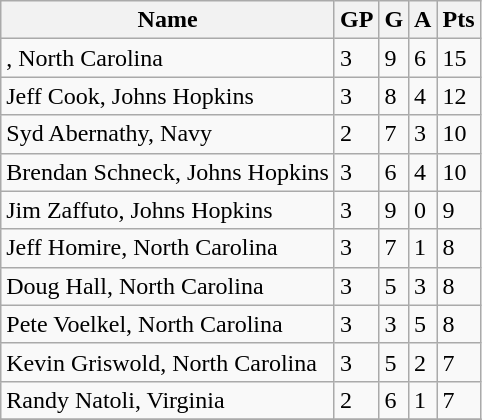<table class="wikitable">
<tr>
<th>Name</th>
<th>GP</th>
<th>G</th>
<th>A</th>
<th>Pts</th>
</tr>
<tr>
<td>, North Carolina</td>
<td>3</td>
<td>9</td>
<td>6</td>
<td>15</td>
</tr>
<tr>
<td>Jeff Cook, Johns Hopkins</td>
<td>3</td>
<td>8</td>
<td>4</td>
<td>12</td>
</tr>
<tr>
<td>Syd Abernathy, Navy</td>
<td>2</td>
<td>7</td>
<td>3</td>
<td>10</td>
</tr>
<tr>
<td>Brendan Schneck, Johns Hopkins</td>
<td>3</td>
<td>6</td>
<td>4</td>
<td>10</td>
</tr>
<tr>
<td>Jim Zaffuto, Johns Hopkins</td>
<td>3</td>
<td>9</td>
<td>0</td>
<td>9</td>
</tr>
<tr>
<td>Jeff Homire, North Carolina</td>
<td>3</td>
<td>7</td>
<td>1</td>
<td>8</td>
</tr>
<tr>
<td>Doug Hall, North Carolina</td>
<td>3</td>
<td>5</td>
<td>3</td>
<td>8</td>
</tr>
<tr>
<td>Pete Voelkel, North Carolina</td>
<td>3</td>
<td>3</td>
<td>5</td>
<td>8</td>
</tr>
<tr>
<td>Kevin Griswold, North Carolina</td>
<td>3</td>
<td>5</td>
<td>2</td>
<td>7</td>
</tr>
<tr>
<td>Randy Natoli, Virginia</td>
<td>2</td>
<td>6</td>
<td>1</td>
<td>7</td>
</tr>
<tr>
</tr>
</table>
